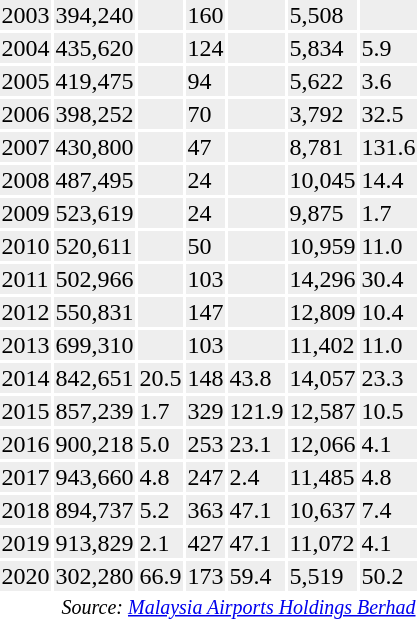<table class="toccolours sortable" style="padding:0.5em;">
<tr>
<th></th>
<th></th>
<th></th>
<th></th>
<th></th>
<th></th>
<th></th>
</tr>
<tr style="background:#eee;">
<td>2003</td>
<td>394,240</td>
<td></td>
<td>160</td>
<td></td>
<td>5,508</td>
<td></td>
</tr>
<tr style="background:#eee;">
<td>2004</td>
<td>435,620</td>
<td></td>
<td>124</td>
<td></td>
<td>5,834</td>
<td> 5.9</td>
</tr>
<tr style="background:#eee;">
<td>2005</td>
<td>419,475</td>
<td></td>
<td>94</td>
<td></td>
<td>5,622</td>
<td> 3.6</td>
</tr>
<tr style="background:#eee;">
<td>2006</td>
<td>398,252</td>
<td></td>
<td>70</td>
<td></td>
<td>3,792</td>
<td> 32.5</td>
</tr>
<tr style="background:#eee;">
<td>2007</td>
<td>430,800</td>
<td></td>
<td>47</td>
<td></td>
<td>8,781</td>
<td> 131.6</td>
</tr>
<tr style="background:#eee;">
<td>2008</td>
<td>487,495</td>
<td></td>
<td>24</td>
<td></td>
<td>10,045</td>
<td> 14.4</td>
</tr>
<tr style="background:#eee;">
<td>2009</td>
<td>523,619</td>
<td></td>
<td>24</td>
<td></td>
<td>9,875</td>
<td> 1.7</td>
</tr>
<tr style="background:#eee;">
<td>2010</td>
<td>520,611</td>
<td></td>
<td>50</td>
<td></td>
<td>10,959</td>
<td> 11.0</td>
</tr>
<tr style="background:#eee;">
<td>2011</td>
<td>502,966</td>
<td></td>
<td>103</td>
<td></td>
<td>14,296</td>
<td> 30.4</td>
</tr>
<tr style="background:#eee;">
<td>2012</td>
<td>550,831</td>
<td></td>
<td>147</td>
<td></td>
<td>12,809</td>
<td> 10.4</td>
</tr>
<tr style="background:#eee;">
<td>2013</td>
<td>699,310</td>
<td></td>
<td>103</td>
<td></td>
<td>11,402</td>
<td> 11.0</td>
</tr>
<tr style="background:#eee;">
<td>2014</td>
<td>842,651</td>
<td> 20.5</td>
<td>148</td>
<td> 43.8</td>
<td>14,057</td>
<td> 23.3</td>
</tr>
<tr style="background:#eee;">
<td>2015</td>
<td>857,239</td>
<td> 1.7</td>
<td>329</td>
<td> 121.9</td>
<td>12,587</td>
<td> 10.5</td>
</tr>
<tr style="background:#eee;">
<td>2016</td>
<td>900,218</td>
<td> 5.0</td>
<td>253</td>
<td> 23.1</td>
<td>12,066</td>
<td> 4.1</td>
</tr>
<tr style="background:#eee;">
<td>2017</td>
<td>943,660</td>
<td> 4.8</td>
<td>247</td>
<td> 2.4</td>
<td>11,485</td>
<td> 4.8</td>
</tr>
<tr style="background:#eee;">
<td>2018</td>
<td>894,737</td>
<td> 5.2</td>
<td>363</td>
<td> 47.1</td>
<td>10,637</td>
<td> 7.4</td>
</tr>
<tr style="background:#eee;">
<td>2019</td>
<td>913,829</td>
<td> 2.1</td>
<td>427</td>
<td> 47.1</td>
<td>11,072</td>
<td> 4.1</td>
</tr>
<tr style="background:#eee;">
<td>2020</td>
<td>302,280</td>
<td> 66.9</td>
<td>173</td>
<td> 59.4</td>
<td>5,519</td>
<td> 50.2</td>
</tr>
<tr>
<td colspan="7" style="text-align:right;"><sup><em>Source: <a href='#'>Malaysia Airports Holdings Berhad</a></em></sup></td>
</tr>
</table>
